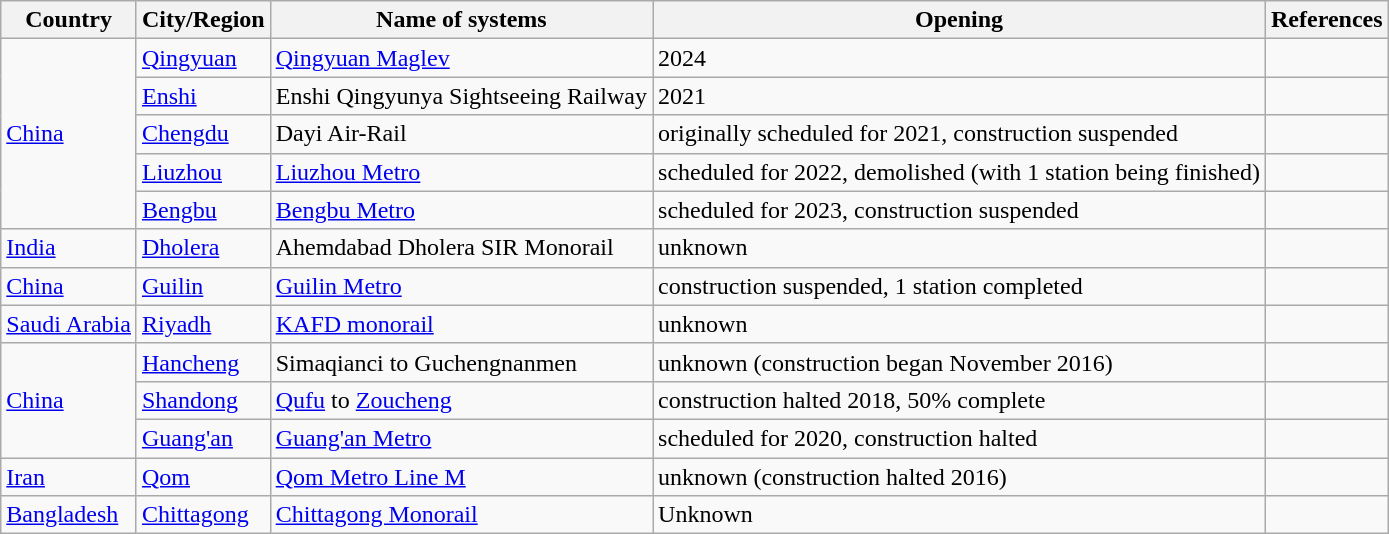<table class="wikitable">
<tr>
<th>Country</th>
<th>City/Region</th>
<th>Name of systems</th>
<th>Opening</th>
<th>References</th>
</tr>
<tr>
<td rowspan="5"> <a href='#'>China</a></td>
<td><a href='#'>Qingyuan</a></td>
<td><a href='#'>Qingyuan Maglev</a></td>
<td>2024</td>
<td></td>
</tr>
<tr>
<td><a href='#'>Enshi</a></td>
<td>Enshi Qingyunya Sightseeing Railway</td>
<td>2021</td>
<td></td>
</tr>
<tr>
<td><a href='#'>Chengdu</a></td>
<td>Dayi Air-Rail</td>
<td>originally scheduled for 2021, construction suspended</td>
<td></td>
</tr>
<tr>
<td><a href='#'>Liuzhou</a></td>
<td><a href='#'>Liuzhou Metro</a></td>
<td>scheduled for 2022, demolished (with 1 station being finished)</td>
<td></td>
</tr>
<tr>
<td><a href='#'>Bengbu</a></td>
<td><a href='#'>Bengbu Metro</a></td>
<td>scheduled for 2023, construction suspended</td>
<td></td>
</tr>
<tr>
<td> <a href='#'>India</a></td>
<td><a href='#'>Dholera</a></td>
<td>Ahemdabad Dholera SIR Monorail</td>
<td>unknown</td>
<td></td>
</tr>
<tr>
<td> <a href='#'>China</a></td>
<td><a href='#'>Guilin</a></td>
<td><a href='#'>Guilin Metro</a></td>
<td>construction suspended, 1 station completed</td>
<td></td>
</tr>
<tr>
<td> <a href='#'>Saudi Arabia</a></td>
<td><a href='#'>Riyadh</a></td>
<td><a href='#'>KAFD monorail</a></td>
<td>unknown</td>
<td></td>
</tr>
<tr>
<td rowspan="3"> <a href='#'>China</a></td>
<td><a href='#'>Hancheng</a></td>
<td>Simaqianci to Guchengnanmen</td>
<td>unknown (construction began November 2016)</td>
<td></td>
</tr>
<tr>
<td><a href='#'>Shandong</a></td>
<td><a href='#'>Qufu</a> to <a href='#'>Zoucheng</a></td>
<td>construction halted 2018, 50% complete</td>
<td></td>
</tr>
<tr>
<td><a href='#'>Guang'an</a></td>
<td><a href='#'>Guang'an Metro</a></td>
<td>scheduled for 2020, construction halted</td>
<td></td>
</tr>
<tr>
<td> <a href='#'>Iran</a></td>
<td><a href='#'>Qom</a></td>
<td><a href='#'>Qom Metro Line M</a></td>
<td>unknown (construction halted 2016)</td>
<td></td>
</tr>
<tr>
<td>  <a href='#'>Bangladesh</a></td>
<td><a href='#'>Chittagong</a></td>
<td><a href='#'>Chittagong Monorail</a></td>
<td>Unknown</td>
<td></td>
</tr>
</table>
